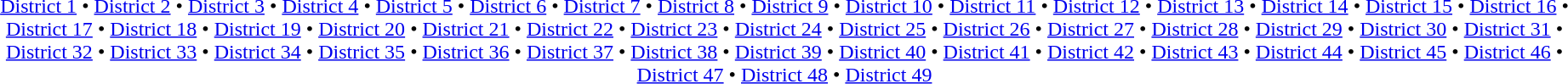<table id=toc class=toc summary=Contents>
<tr>
<td align=center><br><a href='#'>District 1</a> • <a href='#'>District 2</a> • <a href='#'>District 3</a> • <a href='#'>District 4</a> • <a href='#'>District 5</a> • <a href='#'>District 6</a> • <a href='#'>District 7</a> • <a href='#'>District 8</a> • <a href='#'>District 9</a> • <a href='#'>District 10</a> • <a href='#'>District 11</a> • <a href='#'>District 12</a> • <a href='#'>District 13</a> • <a href='#'>District 14</a> • <a href='#'>District 15</a> • <a href='#'>District 16</a> • <a href='#'>District 17</a> • <a href='#'>District 18</a> • <a href='#'>District 19</a> • <a href='#'>District 20</a> • <a href='#'>District 21</a> • <a href='#'>District 22</a> • <a href='#'>District 23</a> • <a href='#'>District 24</a> • <a href='#'>District 25</a> • <a href='#'>District 26</a> • <a href='#'>District 27</a> • <a href='#'>District 28</a> • <a href='#'>District 29</a> • <a href='#'>District 30</a> • <a href='#'>District 31</a> • <a href='#'>District 32</a> • <a href='#'>District 33</a> • <a href='#'>District 34</a> • <a href='#'>District 35</a> • <a href='#'>District 36</a> • <a href='#'>District 37</a> • <a href='#'>District 38</a> • <a href='#'>District 39</a> • <a href='#'>District 40</a> • <a href='#'>District 41</a> • <a href='#'>District 42</a> • <a href='#'>District 43</a> • <a href='#'>District 44</a> • <a href='#'>District 45</a> • <a href='#'>District 46</a> • <a href='#'>District 47</a> • <a href='#'>District 48</a> • <a href='#'>District 49</a></td>
</tr>
</table>
